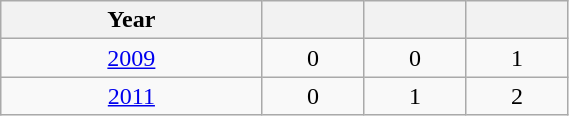<table class="wikitable" width=30% style="font-size:100%; text-align:center;">
<tr>
<th>Year</th>
<th></th>
<th></th>
<th></th>
</tr>
<tr>
<td><a href='#'>2009</a></td>
<td>0</td>
<td>0</td>
<td>1</td>
</tr>
<tr>
<td><a href='#'>2011</a></td>
<td>0</td>
<td>1</td>
<td>2</td>
</tr>
</table>
